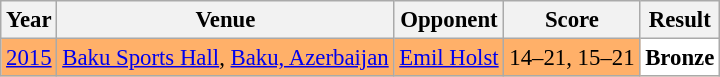<table class="sortable wikitable" style="font-size: 95%;">
<tr>
<th>Year</th>
<th>Venue</th>
<th>Opponent</th>
<th>Score</th>
<th>Result</th>
</tr>
<tr style="background:#FFB069">
<td align="center"><a href='#'>2015</a></td>
<td align="left"><a href='#'>Baku Sports Hall</a>, <a href='#'>Baku, Azerbaijan</a></td>
<td align="left"> <a href='#'>Emil Holst</a></td>
<td align="left">14–21, 15–21</td>
<td style="text-align:left; background:white"> <strong>Bronze</strong></td>
</tr>
</table>
